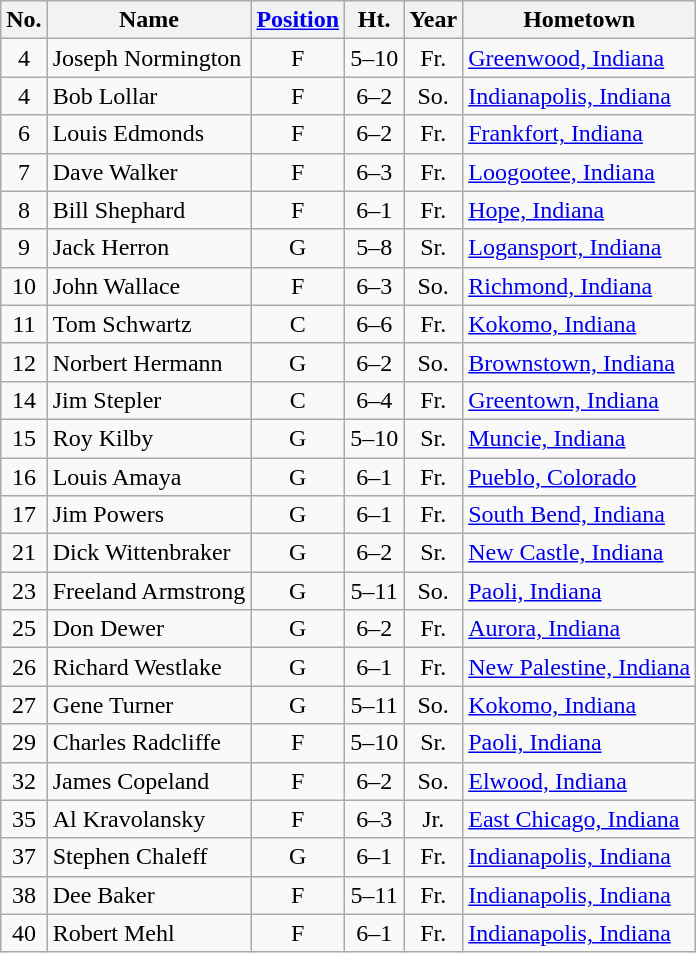<table class="wikitable" style="text-align:center">
<tr>
<th>No.</th>
<th>Name</th>
<th><a href='#'>Position</a></th>
<th>Ht.</th>
<th>Year</th>
<th>Hometown</th>
</tr>
<tr>
<td>4</td>
<td style="text-align:left">Joseph Normington</td>
<td>F</td>
<td>5–10</td>
<td>Fr.</td>
<td style="text-align:left"><a href='#'>Greenwood, Indiana</a></td>
</tr>
<tr>
<td>4</td>
<td style="text-align:left">Bob Lollar</td>
<td>F</td>
<td>6–2</td>
<td>So.</td>
<td style="text-align:left"><a href='#'>Indianapolis, Indiana</a></td>
</tr>
<tr>
<td>6</td>
<td style="text-align:left">Louis Edmonds</td>
<td>F</td>
<td>6–2</td>
<td>Fr.</td>
<td style="text-align:left"><a href='#'>Frankfort, Indiana</a></td>
</tr>
<tr>
<td>7</td>
<td style="text-align:left">Dave Walker</td>
<td>F</td>
<td>6–3</td>
<td>Fr.</td>
<td style="text-align:left"><a href='#'>Loogootee, Indiana</a></td>
</tr>
<tr>
<td>8</td>
<td style="text-align:left">Bill Shephard</td>
<td>F</td>
<td>6–1</td>
<td>Fr.</td>
<td style="text-align:left"><a href='#'>Hope, Indiana</a></td>
</tr>
<tr>
<td>9</td>
<td style="text-align:left">Jack Herron</td>
<td>G</td>
<td>5–8</td>
<td>Sr.</td>
<td style="text-align:left"><a href='#'>Logansport, Indiana</a></td>
</tr>
<tr>
<td>10</td>
<td style="text-align:left">John Wallace</td>
<td>F</td>
<td>6–3</td>
<td>So.</td>
<td style="text-align:left"><a href='#'>Richmond, Indiana</a></td>
</tr>
<tr>
<td>11</td>
<td style="text-align:left">Tom Schwartz</td>
<td>C</td>
<td>6–6</td>
<td>Fr.</td>
<td style="text-align:left"><a href='#'>Kokomo, Indiana</a></td>
</tr>
<tr>
<td>12</td>
<td style="text-align:left">Norbert Hermann</td>
<td>G</td>
<td>6–2</td>
<td>So.</td>
<td style="text-align:left"><a href='#'>Brownstown, Indiana</a></td>
</tr>
<tr>
<td>14</td>
<td style="text-align:left">Jim Stepler</td>
<td>C</td>
<td>6–4</td>
<td>Fr.</td>
<td style="text-align:left"><a href='#'>Greentown, Indiana</a></td>
</tr>
<tr>
<td>15</td>
<td style="text-align:left">Roy Kilby</td>
<td>G</td>
<td>5–10</td>
<td>Sr.</td>
<td style="text-align:left"><a href='#'>Muncie, Indiana</a></td>
</tr>
<tr>
<td>16</td>
<td style="text-align:left">Louis Amaya</td>
<td>G</td>
<td>6–1</td>
<td>Fr.</td>
<td style="text-align:left"><a href='#'>Pueblo, Colorado</a></td>
</tr>
<tr>
<td>17</td>
<td style="text-align:left">Jim Powers</td>
<td>G</td>
<td>6–1</td>
<td>Fr.</td>
<td style="text-align:left"><a href='#'>South Bend, Indiana</a></td>
</tr>
<tr>
<td>21</td>
<td style="text-align:left">Dick Wittenbraker</td>
<td>G</td>
<td>6–2</td>
<td>Sr.</td>
<td style="text-align:left"><a href='#'>New Castle, Indiana</a></td>
</tr>
<tr>
<td>23</td>
<td style="text-align:left">Freeland Armstrong</td>
<td>G</td>
<td>5–11</td>
<td>So.</td>
<td style="text-align:left"><a href='#'>Paoli, Indiana</a></td>
</tr>
<tr>
<td>25</td>
<td style="text-align:left">Don Dewer</td>
<td>G</td>
<td>6–2</td>
<td>Fr.</td>
<td style="text-align:left"><a href='#'>Aurora, Indiana</a></td>
</tr>
<tr>
<td>26</td>
<td style="text-align:left">Richard Westlake</td>
<td>G</td>
<td>6–1</td>
<td>Fr.</td>
<td style="text-align:left"><a href='#'>New Palestine, Indiana</a></td>
</tr>
<tr>
<td>27</td>
<td style="text-align:left">Gene Turner</td>
<td>G</td>
<td>5–11</td>
<td>So.</td>
<td style="text-align:left"><a href='#'>Kokomo, Indiana</a></td>
</tr>
<tr>
<td>29</td>
<td style="text-align:left">Charles Radcliffe</td>
<td>F</td>
<td>5–10</td>
<td>Sr.</td>
<td style="text-align:left"><a href='#'>Paoli, Indiana</a></td>
</tr>
<tr>
<td>32</td>
<td style="text-align:left">James Copeland</td>
<td>F</td>
<td>6–2</td>
<td>So.</td>
<td style="text-align:left"><a href='#'>Elwood, Indiana</a></td>
</tr>
<tr>
<td>35</td>
<td style="text-align:left">Al Kravolansky</td>
<td>F</td>
<td>6–3</td>
<td>Jr.</td>
<td style="text-align:left"><a href='#'>East Chicago, Indiana</a></td>
</tr>
<tr>
<td>37</td>
<td style="text-align:left">Stephen Chaleff</td>
<td>G</td>
<td>6–1</td>
<td>Fr.</td>
<td style="text-align:left"><a href='#'>Indianapolis, Indiana</a></td>
</tr>
<tr>
<td>38</td>
<td style="text-align:left">Dee Baker</td>
<td>F</td>
<td>5–11</td>
<td>Fr.</td>
<td style="text-align:left"><a href='#'>Indianapolis, Indiana</a></td>
</tr>
<tr>
<td>40</td>
<td style="text-align:left">Robert Mehl</td>
<td>F</td>
<td>6–1</td>
<td>Fr.</td>
<td style="text-align:left"><a href='#'>Indianapolis, Indiana</a></td>
</tr>
</table>
